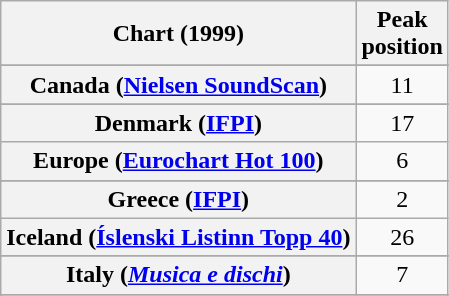<table class="wikitable sortable plainrowheaders" style="text-align:center">
<tr>
<th>Chart (1999)</th>
<th>Peak<br>position</th>
</tr>
<tr>
</tr>
<tr>
</tr>
<tr>
</tr>
<tr>
</tr>
<tr>
<th scope="row">Canada (<a href='#'>Nielsen SoundScan</a>)</th>
<td>11</td>
</tr>
<tr>
</tr>
<tr>
<th scope="row">Denmark (<a href='#'>IFPI</a>)</th>
<td>17</td>
</tr>
<tr>
<th scope="row">Europe (<a href='#'>Eurochart Hot 100</a>)</th>
<td>6</td>
</tr>
<tr>
</tr>
<tr>
</tr>
<tr>
<th scope="row">Greece (<a href='#'>IFPI</a>)</th>
<td>2</td>
</tr>
<tr>
<th scope="row">Iceland (<a href='#'>Íslenski Listinn Topp 40</a>)</th>
<td>26</td>
</tr>
<tr>
</tr>
<tr>
<th scope="row">Italy (<em><a href='#'>Musica e dischi</a></em>)</th>
<td>7</td>
</tr>
<tr>
</tr>
<tr>
</tr>
<tr>
</tr>
<tr>
</tr>
<tr>
</tr>
<tr>
</tr>
<tr>
</tr>
<tr>
</tr>
<tr>
</tr>
<tr>
</tr>
</table>
